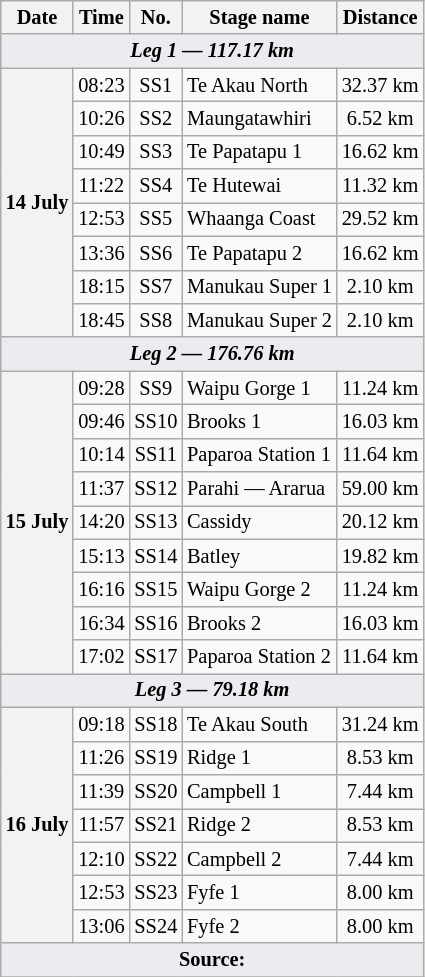<table class="wikitable" style="font-size: 85%;">
<tr>
<th>Date</th>
<th>Time</th>
<th>No.</th>
<th>Stage name</th>
<th>Distance</th>
</tr>
<tr>
<td style="background-color:#EAECF0; text-align:center" colspan="5"><strong><em>Leg 1 — 117.17 km</em></strong></td>
</tr>
<tr>
<th rowspan="8">14 July</th>
<td align="center">08:23</td>
<td align="center">SS1</td>
<td>Te Akau North</td>
<td align="center">32.37 km</td>
</tr>
<tr>
<td align="center">10:26</td>
<td align="center">SS2</td>
<td>Maungatawhiri</td>
<td align="center">6.52 km</td>
</tr>
<tr>
<td align="center">10:49</td>
<td align="center">SS3</td>
<td>Te Papatapu 1</td>
<td align="center">16.62 km</td>
</tr>
<tr>
<td align="center">11:22</td>
<td align="center">SS4</td>
<td>Te Hutewai</td>
<td align="center">11.32 km</td>
</tr>
<tr>
<td align="center">12:53</td>
<td align="center">SS5</td>
<td>Whaanga Coast</td>
<td align="center">29.52 km</td>
</tr>
<tr>
<td align="center">13:36</td>
<td align="center">SS6</td>
<td>Te Papatapu 2</td>
<td align="center">16.62 km</td>
</tr>
<tr>
<td align="center">18:15</td>
<td align="center">SS7</td>
<td>Manukau Super 1</td>
<td align="center">2.10 km</td>
</tr>
<tr>
<td align="center">18:45</td>
<td align="center">SS8</td>
<td>Manukau Super 2</td>
<td align="center">2.10 km</td>
</tr>
<tr>
<td style="background-color:#EAECF0; text-align:center" colspan="5"><strong><em>Leg 2 — 176.76 km</em></strong></td>
</tr>
<tr>
<th rowspan="9">15 July</th>
<td align="center">09:28</td>
<td align="center">SS9</td>
<td>Waipu Gorge 1</td>
<td align="center">11.24 km</td>
</tr>
<tr>
<td align="center">09:46</td>
<td align="center">SS10</td>
<td>Brooks 1</td>
<td align="center">16.03 km</td>
</tr>
<tr>
<td align="center">10:14</td>
<td align="center">SS11</td>
<td>Paparoa Station 1</td>
<td align="center">11.64 km</td>
</tr>
<tr>
<td align="center">11:37</td>
<td align="center">SS12</td>
<td>Parahi — Ararua</td>
<td align="center">59.00 km</td>
</tr>
<tr>
<td align="center">14:20</td>
<td align="center">SS13</td>
<td>Cassidy</td>
<td align="center">20.12 km</td>
</tr>
<tr>
<td align="center">15:13</td>
<td align="center">SS14</td>
<td>Batley</td>
<td align="center">19.82 km</td>
</tr>
<tr>
<td align="center">16:16</td>
<td align="center">SS15</td>
<td>Waipu Gorge 2</td>
<td align="center">11.24 km</td>
</tr>
<tr>
<td align="center">16:34</td>
<td align="center">SS16</td>
<td>Brooks 2</td>
<td align="center">16.03 km</td>
</tr>
<tr>
<td align="center">17:02</td>
<td align="center">SS17</td>
<td>Paparoa Station 2</td>
<td align="center">11.64 km</td>
</tr>
<tr>
<td style="background-color:#EAECF0; text-align:center" colspan="5"><strong><em>Leg 3 — 79.18 km</em></strong></td>
</tr>
<tr>
<th rowspan="7">16 July</th>
<td align="center">09:18</td>
<td align="center">SS18</td>
<td>Te Akau South</td>
<td align="center">31.24 km</td>
</tr>
<tr>
<td align="center">11:26</td>
<td align="center">SS19</td>
<td>Ridge 1</td>
<td align="center">8.53 km</td>
</tr>
<tr>
<td align="center">11:39</td>
<td align="center">SS20</td>
<td>Campbell 1</td>
<td align="center">7.44 km</td>
</tr>
<tr>
<td align="center">11:57</td>
<td align="center">SS21</td>
<td>Ridge 2</td>
<td align="center">8.53 km</td>
</tr>
<tr>
<td align="center">12:10</td>
<td align="center">SS22</td>
<td>Campbell 2</td>
<td align="center">7.44 km</td>
</tr>
<tr>
<td align="center">12:53</td>
<td align="center">SS23</td>
<td>Fyfe 1</td>
<td align="center">8.00 km</td>
</tr>
<tr>
<td align="center">13:06</td>
<td align="center">SS24</td>
<td>Fyfe 2</td>
<td align="center">8.00 km</td>
</tr>
<tr>
<td style="background-color:#EAECF0; text-align:center" colspan="5"><strong>Source:</strong></td>
</tr>
<tr>
</tr>
</table>
